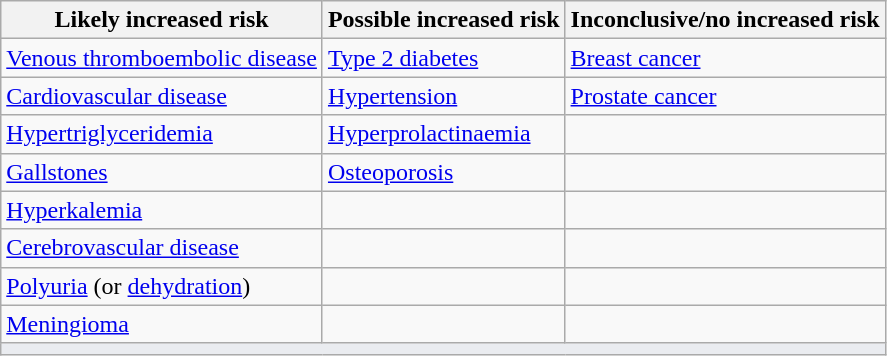<table class="wikitable">
<tr>
<th>Likely increased risk</th>
<th>Possible increased risk</th>
<th>Inconclusive/no increased risk</th>
</tr>
<tr>
<td><a href='#'>Venous thromboembolic disease</a></td>
<td><a href='#'>Type 2 diabetes</a></td>
<td><a href='#'>Breast cancer</a></td>
</tr>
<tr>
<td><a href='#'>Cardiovascular disease</a></td>
<td><a href='#'>Hypertension</a></td>
<td><a href='#'>Prostate cancer</a></td>
</tr>
<tr>
<td><a href='#'>Hypertriglyceridemia</a></td>
<td><a href='#'>Hyperprolactinaemia</a></td>
<td></td>
</tr>
<tr>
<td><a href='#'>Gallstones</a></td>
<td><a href='#'>Osteoporosis</a></td>
<td></td>
</tr>
<tr>
<td><a href='#'>Hyperkalemia</a></td>
<td></td>
<td></td>
</tr>
<tr>
<td><a href='#'>Cerebrovascular disease</a></td>
<td></td>
<td></td>
</tr>
<tr>
<td><a href='#'>Polyuria</a> (or <a href='#'>dehydration</a>)</td>
<td></td>
<td></td>
</tr>
<tr>
<td><a href='#'>Meningioma</a></td>
<td></td>
<td></td>
</tr>
<tr>
<td colspan="3" style="width: 1px; background-color:#eaecf0; text-align: center;"></td>
</tr>
</table>
